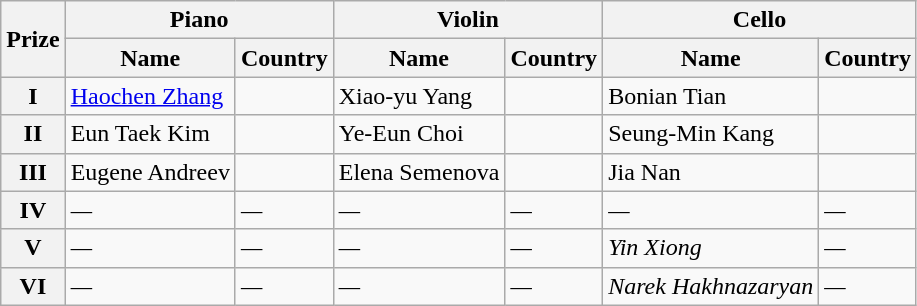<table class="wikitable">
<tr>
<th rowspan="2"><strong>Prize</strong></th>
<th colspan="2"><strong>Piano</strong></th>
<th colspan="2"><strong>Violin</strong></th>
<th colspan="2"><strong>Cello</strong></th>
</tr>
<tr>
<th>Name</th>
<th><strong>Country</strong></th>
<th>Name</th>
<th><strong>Country</strong></th>
<th>Name</th>
<th><strong>Country</strong></th>
</tr>
<tr>
<th><strong>I</strong></th>
<td><a href='#'>Haochen Zhang</a></td>
<td></td>
<td>Xiao-yu Yang</td>
<td></td>
<td>Bonian Tian</td>
<td></td>
</tr>
<tr>
<th><strong>II</strong></th>
<td>Eun Taek Kim</td>
<td></td>
<td>Ye-Eun Choi</td>
<td></td>
<td>Seung-Min Kang</td>
<td></td>
</tr>
<tr>
<th><strong>III</strong></th>
<td>Eugene Andreev</td>
<td></td>
<td>Elena Semenova</td>
<td></td>
<td>Jia Nan</td>
<td></td>
</tr>
<tr>
<th><strong>IV</strong></th>
<td><em>—</em></td>
<td><em>—</em></td>
<td><em>—</em></td>
<td><em>—</em></td>
<td><em>—</em></td>
<td><em>—</em></td>
</tr>
<tr>
<th><strong>V</strong></th>
<td><em>—</em></td>
<td><em>—</em></td>
<td><em>—</em></td>
<td><em>—</em></td>
<td><em>Yin Xiong</em></td>
<td><em>—</em></td>
</tr>
<tr>
<th><strong>VI</strong></th>
<td><em>—</em></td>
<td><em>—</em></td>
<td><em>—</em></td>
<td><em>—</em></td>
<td><em>Narek Hakhnazaryan</em></td>
<td><em>—</em></td>
</tr>
</table>
